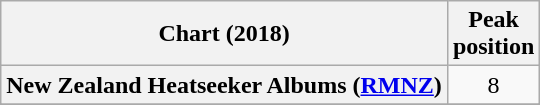<table class="wikitable sortable plainrowheaders" style="text-align:center">
<tr>
<th scope="col">Chart (2018)</th>
<th scope="col">Peak<br> position</th>
</tr>
<tr>
<th scope="row">New Zealand Heatseeker Albums (<a href='#'>RMNZ</a>)</th>
<td>8</td>
</tr>
<tr>
</tr>
<tr>
</tr>
</table>
